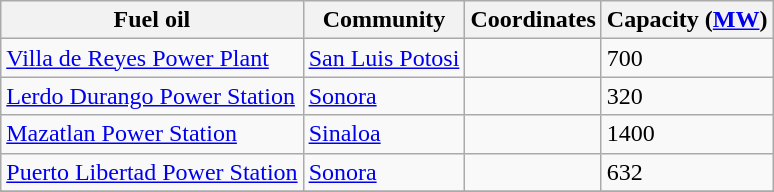<table class="wikitable sortable">
<tr>
<th>Fuel oil</th>
<th>Community</th>
<th>Coordinates</th>
<th>Capacity (<a href='#'>MW</a>)</th>
</tr>
<tr>
<td><a href='#'>Villa de Reyes Power Plant</a></td>
<td><a href='#'>San Luis Potosi</a></td>
<td></td>
<td>700</td>
</tr>
<tr>
<td><a href='#'>Lerdo Durango Power Station</a></td>
<td><a href='#'>Sonora</a></td>
<td></td>
<td>320</td>
</tr>
<tr>
<td><a href='#'>Mazatlan Power Station</a></td>
<td><a href='#'>Sinaloa</a></td>
<td></td>
<td>1400</td>
</tr>
<tr>
<td><a href='#'>Puerto Libertad Power Station</a></td>
<td><a href='#'>Sonora</a></td>
<td></td>
<td>632</td>
</tr>
<tr>
</tr>
</table>
